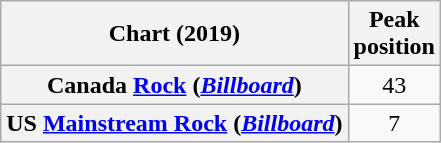<table class="wikitable sortable plainrowheaders" style="text-align:center">
<tr>
<th scope="col">Chart (2019)</th>
<th scope="col">Peak<br> position</th>
</tr>
<tr>
<th scope="row">Canada <a href='#'>Rock</a> (<a href='#'><em>Billboard</em></a>)</th>
<td>43</td>
</tr>
<tr>
<th scope="row">US <a href='#'>Mainstream Rock</a> (<a href='#'><em>Billboard</em></a>)</th>
<td>7</td>
</tr>
</table>
